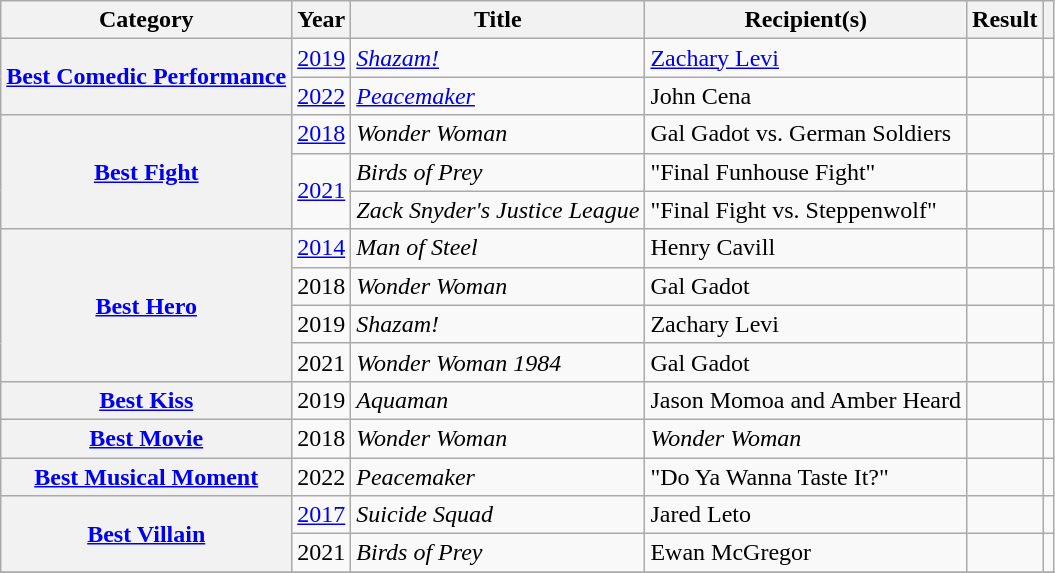<table class="wikitable plainrowheaders">
<tr>
<th scope="col">Category</th>
<th scope="col">Year</th>
<th scope="col">Title</th>
<th scope="col">Recipient(s)</th>
<th scope="col">Result</th>
<th scope="col" class="unsortable"></th>
</tr>
<tr>
<th rowspan="2" scope="rowgroup"><a href='#'>Best Comedic Performance</a></th>
<td><a href='#'>2019</a></td>
<td><em><a href='#'>Shazam!</a></em></td>
<td><a href='#'>Zachary Levi</a></td>
<td></td>
<td style="text-align:center;"></td>
</tr>
<tr>
<td><a href='#'>2022</a></td>
<td><em><a href='#'>Peacemaker</a></em></td>
<td>John Cena</td>
<td></td>
<td style="text-align:center;"></td>
</tr>
<tr>
<th rowspan="3" scope="rowgroup"><a href='#'>Best Fight</a></th>
<td><a href='#'>2018</a></td>
<td><em>Wonder Woman</em></td>
<td>Gal Gadot vs. German Soldiers</td>
<td></td>
<td style="text-align:center;"></td>
</tr>
<tr>
<td rowspan="2"><a href='#'>2021</a></td>
<td><em>Birds of Prey</em></td>
<td>"Final Funhouse Fight"</td>
<td></td>
<td style="text-align:center;"></td>
</tr>
<tr>
<td><em>Zack Snyder's Justice League</em></td>
<td>"Final Fight vs. Steppenwolf"</td>
<td></td>
<td style="text-align:center;"></td>
</tr>
<tr>
<th rowspan="4" scope="rowgroup"><a href='#'>Best Hero</a></th>
<td><a href='#'>2014</a></td>
<td><em>Man of Steel</em></td>
<td>Henry Cavill</td>
<td></td>
<td style="text-align:center;"></td>
</tr>
<tr>
<td>2018</td>
<td><em>Wonder Woman</em></td>
<td>Gal Gadot</td>
<td></td>
<td style="text-align:center;"></td>
</tr>
<tr>
<td>2019</td>
<td><em>Shazam!</em></td>
<td>Zachary Levi</td>
<td></td>
<td style="text-align:center;"></td>
</tr>
<tr>
<td>2021</td>
<td><em>Wonder Woman 1984</em></td>
<td>Gal Gadot</td>
<td></td>
<td style="text-align:center;"></td>
</tr>
<tr>
<th scope="row"><a href='#'>Best Kiss</a></th>
<td>2019</td>
<td><em>Aquaman</em></td>
<td>Jason Momoa and Amber Heard</td>
<td></td>
<td style="text-align:center;"></td>
</tr>
<tr>
<th scope="row"><a href='#'>Best Movie</a></th>
<td>2018</td>
<td><em>Wonder Woman</em></td>
<td><em>Wonder Woman</em></td>
<td></td>
<td style="text-align:center;"></td>
</tr>
<tr>
<th scope="row"><a href='#'>Best Musical Moment</a></th>
<td>2022</td>
<td><em>Peacemaker</em></td>
<td>"Do Ya Wanna Taste It?"</td>
<td></td>
<td style="text-align:center;"></td>
</tr>
<tr>
<th rowspan="2" scope="rowgroup"><a href='#'>Best Villain</a></th>
<td><a href='#'>2017</a></td>
<td><em>Suicide Squad</em></td>
<td>Jared Leto</td>
<td></td>
<td style="text-align:center;"></td>
</tr>
<tr>
<td>2021</td>
<td><em>Birds of Prey</em></td>
<td>Ewan McGregor</td>
<td></td>
<td style="text-align:center;"></td>
</tr>
<tr>
</tr>
</table>
